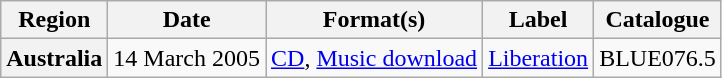<table class="wikitable plainrowheaders">
<tr>
<th scope="col">Region</th>
<th scope="col">Date</th>
<th scope="col">Format(s)</th>
<th scope="col">Label</th>
<th scope="col">Catalogue</th>
</tr>
<tr>
<th scope="row">Australia</th>
<td>14 March 2005</td>
<td><a href='#'>CD</a>, <a href='#'>Music download</a></td>
<td><a href='#'>Liberation</a></td>
<td>BLUE076.5</td>
</tr>
</table>
